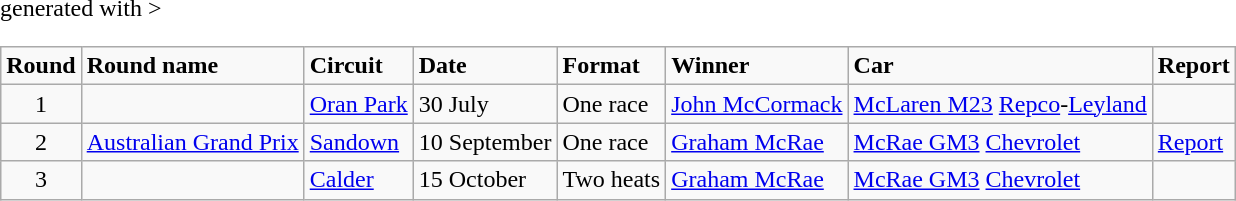<table class="wikitable" <hiddentext>generated with >
<tr style="font-weight:bold">
<td height="14" align="center">Round</td>
<td>Round name</td>
<td>Circuit</td>
<td>Date</td>
<td>Format</td>
<td>Winner</td>
<td>Car</td>
<td>Report</td>
</tr>
<tr>
<td height="14" align="center">1</td>
<td></td>
<td><a href='#'>Oran Park</a></td>
<td>30 July</td>
<td>One race</td>
<td><a href='#'>John McCormack</a></td>
<td><a href='#'>McLaren M23</a> <a href='#'>Repco</a>-<a href='#'>Leyland</a></td>
<td></td>
</tr>
<tr>
<td height="14" align="center">2</td>
<td><a href='#'>Australian Grand Prix</a></td>
<td><a href='#'>Sandown</a></td>
<td>10 September</td>
<td>One race</td>
<td><a href='#'>Graham McRae</a></td>
<td><a href='#'>McRae GM3</a> <a href='#'>Chevrolet</a></td>
<td><a href='#'>Report</a></td>
</tr>
<tr>
<td height="14" align="center">3</td>
<td></td>
<td><a href='#'>Calder</a></td>
<td>15 October</td>
<td>Two heats</td>
<td><a href='#'>Graham McRae</a></td>
<td><a href='#'>McRae GM3</a> <a href='#'>Chevrolet</a></td>
<td></td>
</tr>
</table>
